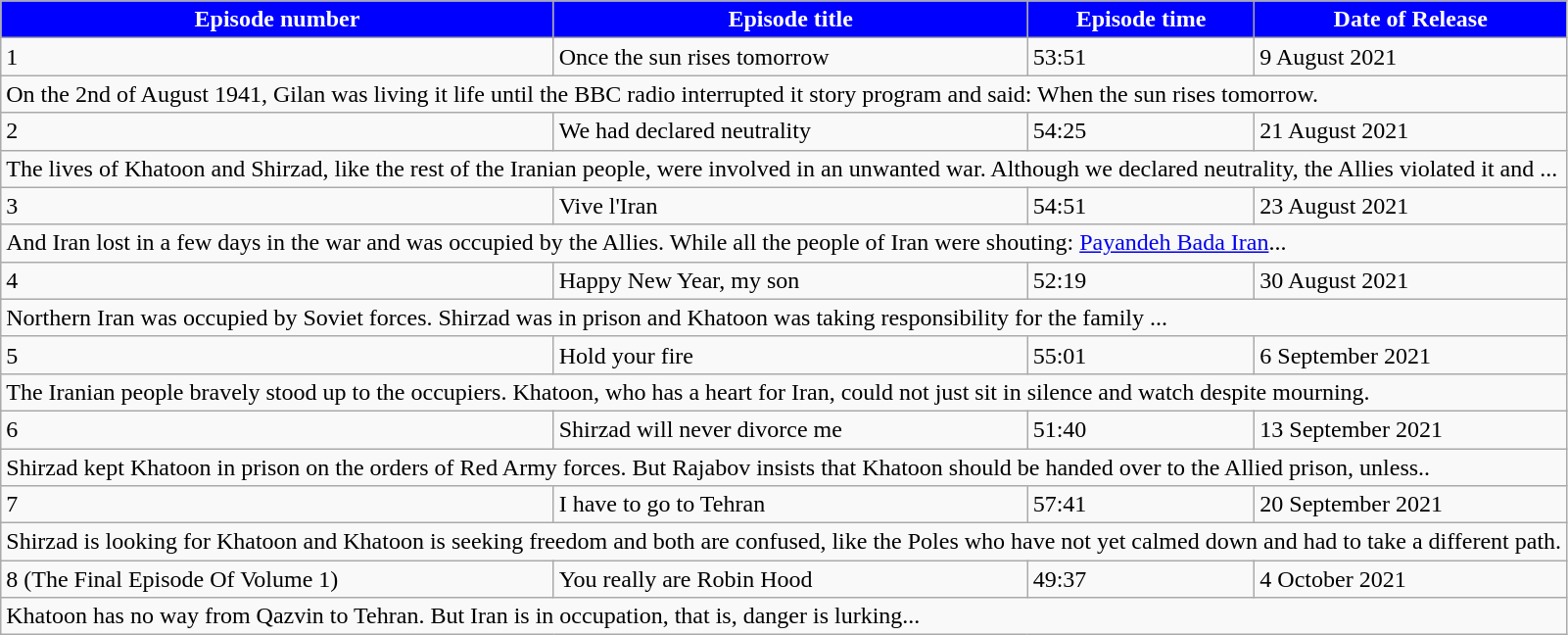<table class="wikitable sortable">
<tr>
<th style="background:blue; color:white">Episode number</th>
<th style="background:blue; color:white">Episode title</th>
<th style="background:blue; color:white">Episode time</th>
<th style="background:blue; color:white">Date of Release</th>
</tr>
<tr>
<td>1</td>
<td>Once the sun rises tomorrow</td>
<td>53:51</td>
<td>9 August 2021</td>
</tr>
<tr>
<td colspan="4">On the 2nd of August 1941, Gilan was living it life until the BBC radio interrupted it story program and said: When the sun rises tomorrow.</td>
</tr>
<tr>
<td>2</td>
<td>We had declared neutrality</td>
<td>54:25</td>
<td>21 August 2021</td>
</tr>
<tr>
<td colspan="4">The lives of Khatoon and Shirzad, like the rest of the Iranian people, were involved in an unwanted war. Although we declared neutrality, the Allies violated it and ...</td>
</tr>
<tr>
<td>3</td>
<td>Vive l'Iran</td>
<td>54:51</td>
<td>23 August 2021</td>
</tr>
<tr>
<td colspan="4">And Iran lost in a few days in the war and was occupied by the Allies. While all the people of Iran were shouting: <a href='#'>Payandeh Bada Iran</a>...</td>
</tr>
<tr>
<td>4</td>
<td>Happy New Year, my son</td>
<td>52:19</td>
<td>30 August 2021</td>
</tr>
<tr>
<td colspan="4">Northern Iran was occupied by Soviet forces. Shirzad was in prison and Khatoon was taking responsibility for the family ...</td>
</tr>
<tr>
<td>5</td>
<td>Hold your fire</td>
<td>55:01</td>
<td>6 September 2021</td>
</tr>
<tr>
<td colspan="4">The Iranian people bravely stood up to the occupiers. Khatoon, who has a heart for Iran, could not just sit in silence and watch despite mourning.</td>
</tr>
<tr>
<td>6</td>
<td>Shirzad will never divorce me</td>
<td>51:40</td>
<td>13 September 2021</td>
</tr>
<tr>
<td colspan="4">Shirzad kept Khatoon in prison on the orders of Red Army forces. But Rajabov insists that Khatoon should be handed over to the Allied prison, unless..</td>
</tr>
<tr>
<td>7</td>
<td>I have to go to Tehran</td>
<td>57:41</td>
<td>20 September 2021</td>
</tr>
<tr>
<td colspan="4">Shirzad is looking for Khatoon and Khatoon is seeking freedom and both are confused, like the Poles who have not yet calmed down and had to take a different path.</td>
</tr>
<tr>
<td>8 (The Final Episode Of Volume 1)</td>
<td>You really are Robin Hood</td>
<td>49:37</td>
<td>4 October 2021</td>
</tr>
<tr>
<td colspan="4">Khatoon has no way from Qazvin to Tehran. But Iran is in occupation, that is, danger is lurking...</td>
</tr>
</table>
